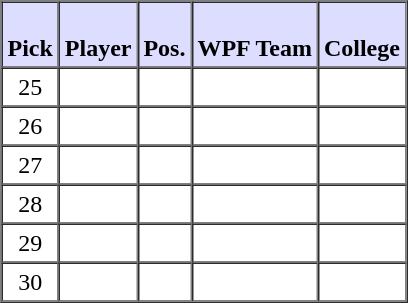<table style="text-align: center" border="1" cellpadding="3" cellspacing="0">
<tr>
<th style="background:#ddf;"><br>Pick</th>
<th style="background:#ddf;"><br>Player</th>
<th style="background:#ddf;"><br>Pos.</th>
<th style="background:#ddf;"><br>WPF Team</th>
<th style="background:#ddf;"><br>College</th>
</tr>
<tr>
<td>25</td>
<td></td>
<td></td>
<td></td>
<td></td>
</tr>
<tr>
<td>26</td>
<td></td>
<td></td>
<td></td>
<td></td>
</tr>
<tr>
<td>27</td>
<td></td>
<td></td>
<td></td>
<td></td>
</tr>
<tr>
<td>28</td>
<td></td>
<td></td>
<td></td>
<td></td>
</tr>
<tr>
<td>29</td>
<td></td>
<td></td>
<td></td>
<td></td>
</tr>
<tr>
<td>30</td>
<td></td>
<td></td>
<td></td>
<td></td>
</tr>
</table>
